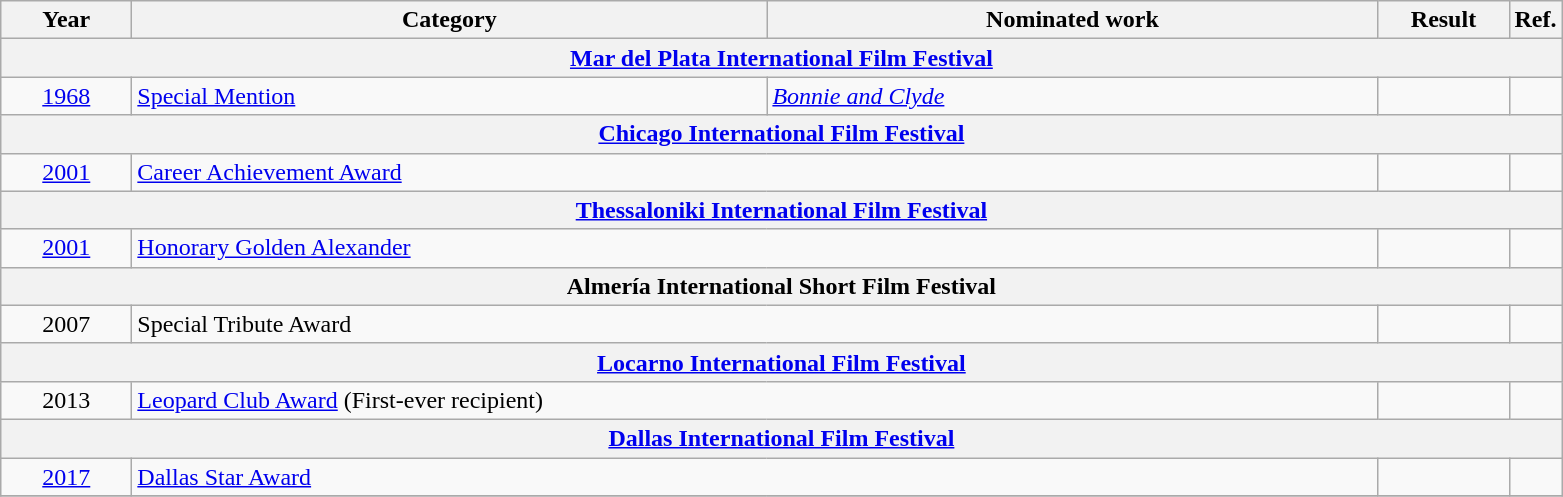<table class=wikitable>
<tr>
<th scope="col" style="width:5em;">Year</th>
<th scope="col" style="width:26em;">Category</th>
<th scope="col" style="width:25em;">Nominated work</th>
<th scope="col" style="width:5em;">Result</th>
<th>Ref.</th>
</tr>
<tr>
<th colspan="5"><a href='#'>Mar del Plata International Film Festival</a></th>
</tr>
<tr>
<td style="text-align:center;"><a href='#'>1968</a></td>
<td><a href='#'>Special Mention</a></td>
<td><em><a href='#'>Bonnie and Clyde</a></em></td>
<td></td>
<td style="text-align:center;"></td>
</tr>
<tr>
<th colspan="5"><a href='#'>Chicago International Film Festival</a></th>
</tr>
<tr>
<td style="text-align:center;"><a href='#'>2001</a></td>
<td colspan=2><a href='#'>Career Achievement Award</a></td>
<td></td>
<td style="text-align:center;"></td>
</tr>
<tr>
<th colspan="5"><a href='#'>Thessaloniki International Film Festival</a></th>
</tr>
<tr>
<td style="text-align:center;"><a href='#'>2001</a></td>
<td colspan=2><a href='#'>Honorary Golden Alexander</a></td>
<td></td>
<td style="text-align:center;"></td>
</tr>
<tr>
<th colspan="5">Almería International Short Film Festival</th>
</tr>
<tr>
<td style="text-align:center;">2007</td>
<td colspan=2>Special Tribute Award</td>
<td></td>
<td style="text-align:center;"></td>
</tr>
<tr>
<th colspan="5"><a href='#'>Locarno International Film Festival</a></th>
</tr>
<tr>
<td style="text-align:center;">2013</td>
<td colspan=2><a href='#'>Leopard Club Award</a> (First-ever recipient)</td>
<td></td>
<td style="text-align:center;"></td>
</tr>
<tr>
<th colspan="5"><a href='#'>Dallas International Film Festival</a></th>
</tr>
<tr>
<td style="text-align:center;"><a href='#'>2017</a></td>
<td colspan=2><a href='#'>Dallas Star Award</a></td>
<td></td>
<td style="text-align:center;"></td>
</tr>
<tr>
</tr>
</table>
